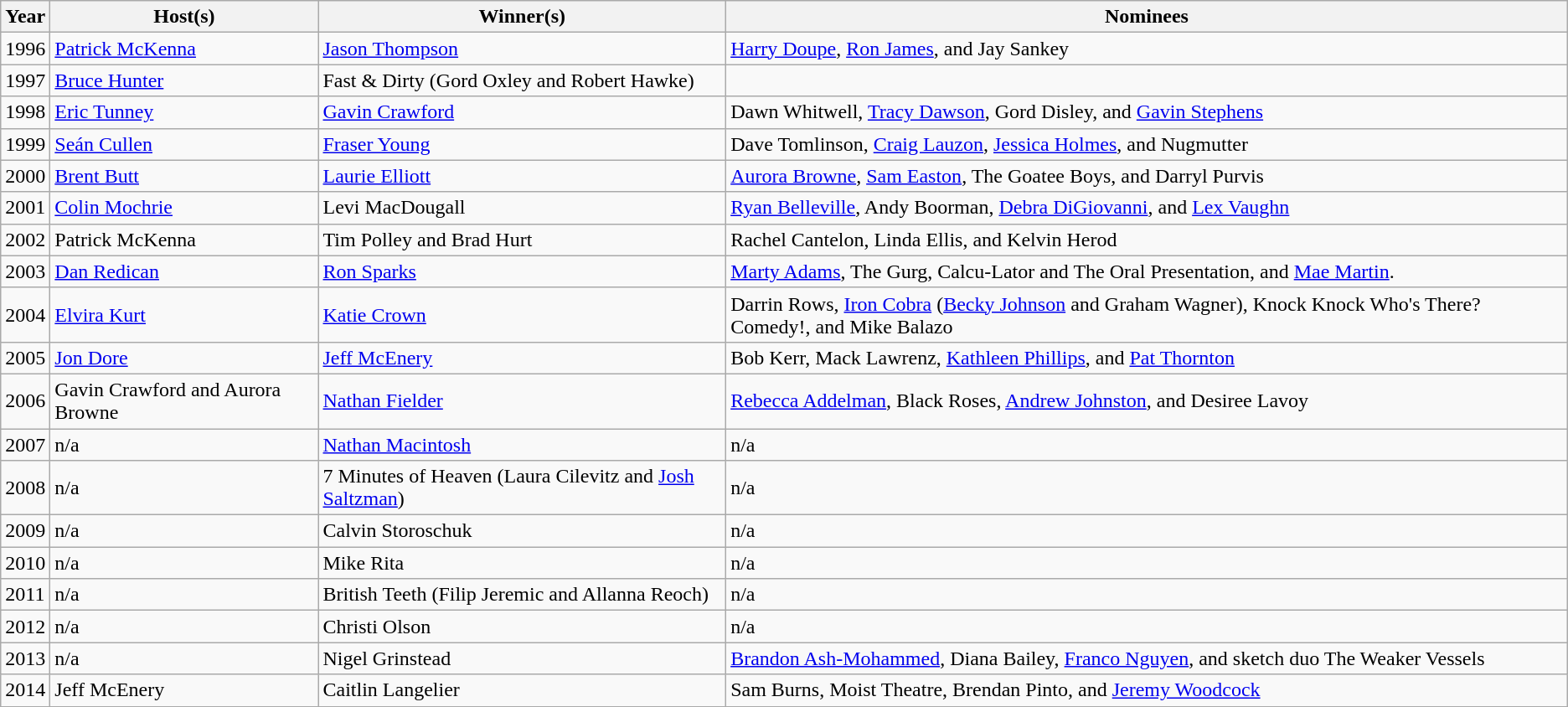<table class="wikitable">
<tr>
<th>Year</th>
<th>Host(s)</th>
<th>Winner(s)</th>
<th>Nominees</th>
</tr>
<tr>
<td>1996</td>
<td><a href='#'>Patrick McKenna</a></td>
<td><a href='#'>Jason Thompson</a></td>
<td><a href='#'>Harry Doupe</a>, <a href='#'> Ron James</a>, and Jay Sankey</td>
</tr>
<tr>
<td>1997</td>
<td><a href='#'> Bruce Hunter</a></td>
<td>Fast & Dirty (Gord Oxley and Robert Hawke)</td>
<td></td>
</tr>
<tr>
<td>1998</td>
<td><a href='#'>Eric Tunney</a></td>
<td><a href='#'>Gavin Crawford</a></td>
<td>Dawn Whitwell, <a href='#'>Tracy Dawson</a>, Gord Disley, and <a href='#'>Gavin Stephens</a></td>
</tr>
<tr>
<td>1999</td>
<td><a href='#'>Seán Cullen</a></td>
<td><a href='#'>Fraser Young</a></td>
<td>Dave Tomlinson, <a href='#'>Craig Lauzon</a>, <a href='#'>Jessica Holmes</a>, and Nugmutter</td>
</tr>
<tr>
<td>2000</td>
<td><a href='#'>Brent Butt</a></td>
<td><a href='#'>Laurie Elliott</a></td>
<td><a href='#'>Aurora Browne</a>, <a href='#'>Sam Easton</a>, The Goatee Boys, and Darryl Purvis</td>
</tr>
<tr>
<td>2001</td>
<td><a href='#'>Colin Mochrie</a></td>
<td>Levi MacDougall</td>
<td><a href='#'>Ryan Belleville</a>, Andy Boorman, <a href='#'>Debra DiGiovanni</a>, and <a href='#'>Lex Vaughn</a></td>
</tr>
<tr>
<td>2002</td>
<td>Patrick McKenna</td>
<td>Tim Polley and Brad Hurt</td>
<td>Rachel Cantelon, Linda Ellis, and Kelvin Herod</td>
</tr>
<tr>
<td>2003</td>
<td><a href='#'>Dan Redican</a></td>
<td><a href='#'> Ron Sparks</a></td>
<td><a href='#'>Marty Adams</a>, The Gurg, Calcu-Lator and The Oral Presentation, and <a href='#'>Mae Martin</a>.</td>
</tr>
<tr>
<td>2004</td>
<td><a href='#'>Elvira Kurt</a></td>
<td><a href='#'>Katie Crown</a></td>
<td>Darrin Rows, <a href='#'>Iron Cobra</a> (<a href='#'>Becky Johnson</a> and Graham Wagner), Knock Knock Who's There? Comedy!, and Mike Balazo</td>
</tr>
<tr>
<td>2005</td>
<td><a href='#'>Jon Dore</a></td>
<td><a href='#'>Jeff McEnery</a></td>
<td>Bob Kerr, Mack Lawrenz, <a href='#'>Kathleen Phillips</a>, and <a href='#'>Pat Thornton</a></td>
</tr>
<tr>
<td>2006</td>
<td>Gavin Crawford and Aurora Browne</td>
<td><a href='#'>Nathan Fielder</a></td>
<td><a href='#'>Rebecca Addelman</a>, Black Roses, <a href='#'>Andrew Johnston</a>, and Desiree Lavoy</td>
</tr>
<tr>
<td>2007</td>
<td>n/a</td>
<td><a href='#'>Nathan Macintosh</a></td>
<td>n/a</td>
</tr>
<tr>
<td>2008</td>
<td>n/a</td>
<td>7 Minutes of Heaven (Laura Cilevitz and <a href='#'>Josh Saltzman</a>)</td>
<td>n/a</td>
</tr>
<tr>
<td>2009</td>
<td>n/a</td>
<td>Calvin Storoschuk</td>
<td>n/a</td>
</tr>
<tr>
<td>2010</td>
<td>n/a</td>
<td>Mike Rita</td>
<td>n/a</td>
</tr>
<tr>
<td>2011</td>
<td>n/a</td>
<td>British Teeth (Filip Jeremic and Allanna Reoch)</td>
<td>n/a</td>
</tr>
<tr>
<td>2012</td>
<td>n/a</td>
<td>Christi Olson</td>
<td>n/a</td>
</tr>
<tr>
<td>2013</td>
<td>n/a</td>
<td>Nigel Grinstead</td>
<td><a href='#'>Brandon Ash-Mohammed</a>, Diana Bailey, <a href='#'>Franco Nguyen</a>, and sketch duo The Weaker Vessels</td>
</tr>
<tr>
<td>2014</td>
<td>Jeff McEnery</td>
<td>Caitlin Langelier</td>
<td>Sam Burns, Moist Theatre, Brendan Pinto, and <a href='#'>Jeremy Woodcock</a></td>
</tr>
<tr>
</tr>
</table>
